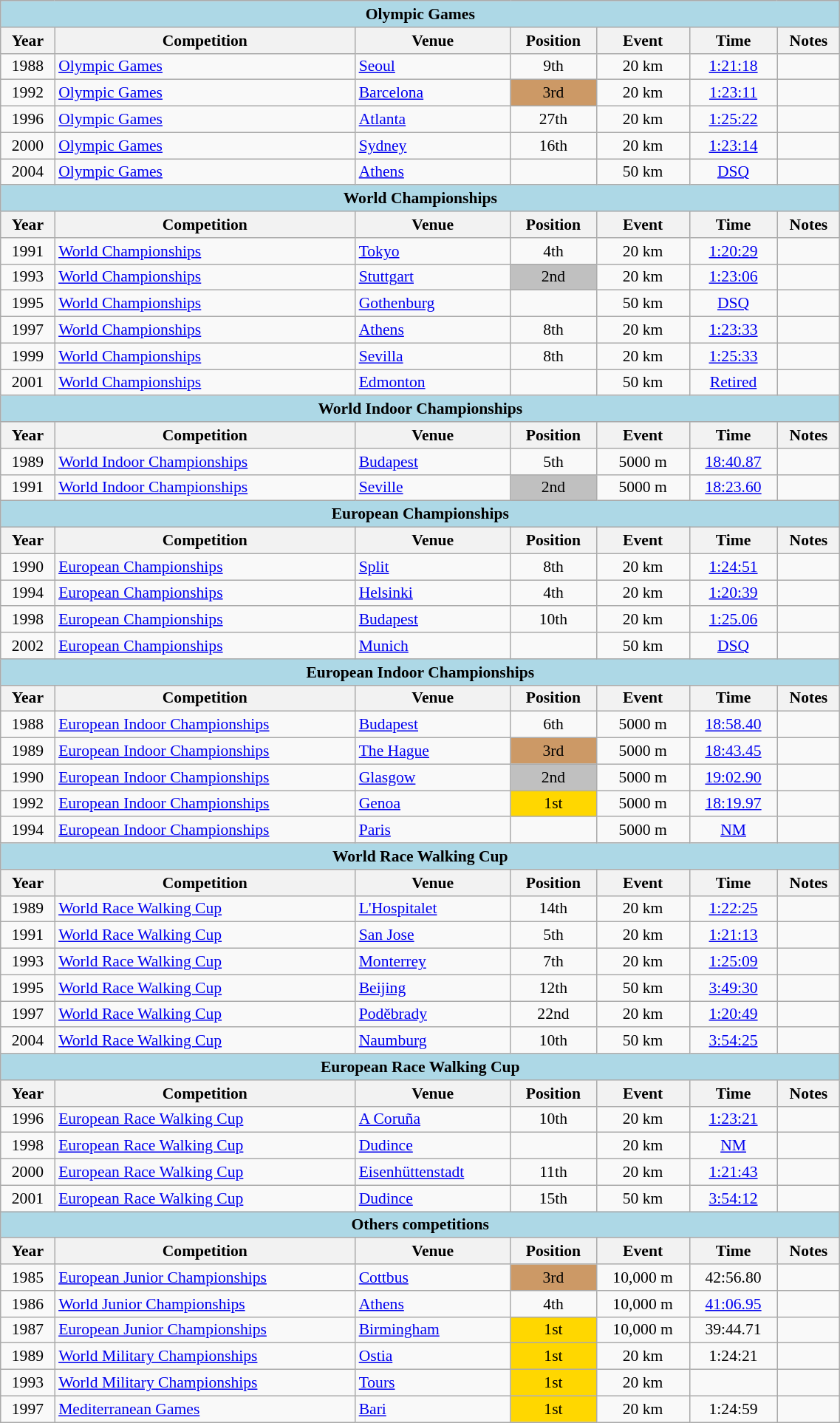<table class="wikitable" width=60% style="font-size:90%; text-align:center;">
<tr>
<td colspan=7 bgcolor=lightblue><strong>Olympic Games</strong></td>
</tr>
<tr>
<th>Year</th>
<th>Competition</th>
<th>Venue</th>
<th>Position</th>
<th>Event</th>
<th>Time</th>
<th>Notes</th>
</tr>
<tr>
<td>1988</td>
<td align=left><a href='#'>Olympic Games</a></td>
<td align=left> <a href='#'>Seoul</a></td>
<td>9th</td>
<td>20 km</td>
<td><a href='#'>1:21:18</a></td>
<td></td>
</tr>
<tr>
<td>1992</td>
<td align=left><a href='#'>Olympic Games</a></td>
<td align=left> <a href='#'>Barcelona</a></td>
<td bgcolor=cc9966>3rd</td>
<td>20 km</td>
<td><a href='#'>1:23:11</a></td>
<td></td>
</tr>
<tr>
<td>1996</td>
<td align=left><a href='#'>Olympic Games</a></td>
<td align=left> <a href='#'>Atlanta</a></td>
<td>27th</td>
<td>20 km</td>
<td><a href='#'>1:25:22</a></td>
<td></td>
</tr>
<tr>
<td>2000</td>
<td align=left><a href='#'>Olympic Games</a></td>
<td align=left> <a href='#'>Sydney</a></td>
<td>16th</td>
<td>20 km</td>
<td><a href='#'>1:23:14</a></td>
<td></td>
</tr>
<tr>
<td>2004</td>
<td align=left><a href='#'>Olympic Games</a></td>
<td align=left> <a href='#'>Athens</a></td>
<td></td>
<td>50 km</td>
<td><a href='#'>DSQ</a></td>
<td></td>
</tr>
<tr>
<td colspan=7 bgcolor=lightblue><strong>World Championships</strong></td>
</tr>
<tr>
<th>Year</th>
<th>Competition</th>
<th>Venue</th>
<th>Position</th>
<th>Event</th>
<th>Time</th>
<th>Notes</th>
</tr>
<tr>
<td>1991</td>
<td align=left><a href='#'>World Championships</a></td>
<td align=left> <a href='#'>Tokyo</a></td>
<td>4th</td>
<td>20 km</td>
<td><a href='#'>1:20:29</a></td>
<td></td>
</tr>
<tr>
<td>1993</td>
<td align=left><a href='#'>World Championships</a></td>
<td align=left> <a href='#'>Stuttgart</a></td>
<td bgcolor=silver>2nd</td>
<td>20 km</td>
<td><a href='#'>1:23:06</a></td>
<td></td>
</tr>
<tr>
<td>1995</td>
<td align=left><a href='#'>World Championships</a></td>
<td align=left> <a href='#'>Gothenburg</a></td>
<td></td>
<td>50 km</td>
<td><a href='#'>DSQ</a></td>
<td></td>
</tr>
<tr>
<td>1997</td>
<td align=left><a href='#'>World Championships</a></td>
<td align=left> <a href='#'>Athens</a></td>
<td>8th</td>
<td>20 km</td>
<td><a href='#'>1:23:33</a></td>
<td></td>
</tr>
<tr>
<td>1999</td>
<td align=left><a href='#'>World Championships</a></td>
<td align=left> <a href='#'>Sevilla</a></td>
<td>8th</td>
<td>20 km</td>
<td><a href='#'>1:25:33</a></td>
<td></td>
</tr>
<tr>
<td>2001</td>
<td align=left><a href='#'>World Championships</a></td>
<td align=left> <a href='#'>Edmonton</a></td>
<td></td>
<td>50 km</td>
<td><a href='#'>Retired</a></td>
<td></td>
</tr>
<tr>
<td colspan=7 bgcolor=lightblue><strong>World Indoor Championships</strong></td>
</tr>
<tr>
<th>Year</th>
<th>Competition</th>
<th>Venue</th>
<th>Position</th>
<th>Event</th>
<th>Time</th>
<th>Notes</th>
</tr>
<tr>
<td>1989</td>
<td align=left><a href='#'>World Indoor Championships</a></td>
<td align=left> <a href='#'>Budapest</a></td>
<td>5th</td>
<td>5000 m</td>
<td><a href='#'>18:40.87</a></td>
<td></td>
</tr>
<tr>
<td>1991</td>
<td align=left><a href='#'>World Indoor Championships</a></td>
<td align=left> <a href='#'>Seville</a></td>
<td bgcolor=silver>2nd</td>
<td>5000 m</td>
<td><a href='#'>18:23.60</a></td>
<td></td>
</tr>
<tr>
<td colspan=7 bgcolor=lightblue><strong>European Championships</strong></td>
</tr>
<tr>
<th>Year</th>
<th>Competition</th>
<th>Venue</th>
<th>Position</th>
<th>Event</th>
<th>Time</th>
<th>Notes</th>
</tr>
<tr>
<td>1990</td>
<td align=left><a href='#'>European Championships</a></td>
<td align=left> <a href='#'>Split</a></td>
<td>8th</td>
<td>20 km</td>
<td><a href='#'>1:24:51</a></td>
<td></td>
</tr>
<tr>
<td>1994</td>
<td align=left><a href='#'>European Championships</a></td>
<td align=left> <a href='#'>Helsinki</a></td>
<td align="center">4th</td>
<td>20 km</td>
<td><a href='#'>1:20:39</a></td>
<td></td>
</tr>
<tr>
<td>1998</td>
<td align=left><a href='#'>European Championships</a></td>
<td align=left> <a href='#'>Budapest</a></td>
<td>10th</td>
<td>20 km</td>
<td><a href='#'>1:25.06</a></td>
<td></td>
</tr>
<tr>
<td>2002</td>
<td align=left><a href='#'>European Championships</a></td>
<td align=left> <a href='#'>Munich</a></td>
<td></td>
<td>50 km</td>
<td><a href='#'>DSQ</a></td>
<td></td>
</tr>
<tr>
<td colspan=7 bgcolor=lightblue><strong>European Indoor Championships</strong></td>
</tr>
<tr>
<th>Year</th>
<th>Competition</th>
<th>Venue</th>
<th>Position</th>
<th>Event</th>
<th>Time</th>
<th>Notes</th>
</tr>
<tr>
<td>1988</td>
<td align=left><a href='#'>European Indoor Championships</a></td>
<td align=left> <a href='#'>Budapest</a></td>
<td>6th</td>
<td>5000 m</td>
<td><a href='#'>18:58.40</a></td>
<td></td>
</tr>
<tr>
<td>1989</td>
<td align=left><a href='#'>European Indoor Championships</a></td>
<td align=left> <a href='#'>The Hague</a></td>
<td bgcolor="cc9966">3rd</td>
<td>5000 m</td>
<td><a href='#'>18:43.45</a></td>
<td></td>
</tr>
<tr>
<td>1990</td>
<td align=left><a href='#'>European Indoor Championships</a></td>
<td align=left> <a href='#'>Glasgow</a></td>
<td bgcolor="silver">2nd</td>
<td>5000 m</td>
<td><a href='#'>19:02.90</a></td>
<td></td>
</tr>
<tr>
<td>1992</td>
<td align=left><a href='#'>European Indoor Championships</a></td>
<td align=left> <a href='#'>Genoa</a></td>
<td bgcolor="gold">1st</td>
<td>5000 m</td>
<td><a href='#'>18:19.97</a></td>
<td></td>
</tr>
<tr>
<td>1994</td>
<td align=left><a href='#'>European Indoor Championships</a></td>
<td align=left> <a href='#'>Paris</a></td>
<td></td>
<td>5000 m</td>
<td><a href='#'>NM</a></td>
<td></td>
</tr>
<tr>
<td colspan=7 bgcolor=lightblue><strong>World Race Walking Cup</strong></td>
</tr>
<tr>
<th>Year</th>
<th>Competition</th>
<th>Venue</th>
<th>Position</th>
<th>Event</th>
<th>Time</th>
<th>Notes</th>
</tr>
<tr>
<td>1989</td>
<td align=left><a href='#'>World Race Walking Cup</a></td>
<td align=left> <a href='#'>L'Hospitalet</a></td>
<td>14th</td>
<td>20 km</td>
<td><a href='#'>1:22:25</a></td>
<td></td>
</tr>
<tr>
<td>1991</td>
<td align=left><a href='#'>World Race Walking Cup</a></td>
<td align=left> <a href='#'>San Jose</a></td>
<td>5th</td>
<td>20 km</td>
<td><a href='#'>1:21:13</a></td>
<td></td>
</tr>
<tr>
<td>1993</td>
<td align=left><a href='#'>World Race Walking Cup</a></td>
<td align=left> <a href='#'>Monterrey</a></td>
<td>7th</td>
<td>20 km</td>
<td><a href='#'>1:25:09</a></td>
<td></td>
</tr>
<tr>
<td>1995</td>
<td align=left><a href='#'>World Race Walking Cup</a></td>
<td align=left> <a href='#'>Beijing</a></td>
<td>12th</td>
<td>50 km</td>
<td><a href='#'>3:49:30</a></td>
<td></td>
</tr>
<tr>
<td>1997</td>
<td align=left><a href='#'>World Race Walking Cup</a></td>
<td align=left> <a href='#'>Poděbrady</a></td>
<td>22nd</td>
<td>20 km</td>
<td><a href='#'>1:20:49</a></td>
<td></td>
</tr>
<tr>
<td>2004</td>
<td align=left><a href='#'>World Race Walking Cup</a></td>
<td align=left> <a href='#'>Naumburg</a></td>
<td>10th</td>
<td>50 km</td>
<td><a href='#'>3:54:25</a></td>
<td></td>
</tr>
<tr>
<td colspan=7 bgcolor=lightblue><strong>European Race Walking Cup</strong></td>
</tr>
<tr>
<th>Year</th>
<th>Competition</th>
<th>Venue</th>
<th>Position</th>
<th>Event</th>
<th>Time</th>
<th>Notes</th>
</tr>
<tr>
<td>1996</td>
<td align=left><a href='#'>European Race Walking Cup</a></td>
<td align=left> <a href='#'>A Coruña</a></td>
<td>10th</td>
<td>20 km</td>
<td><a href='#'>1:23:21</a></td>
<td></td>
</tr>
<tr>
<td>1998</td>
<td align=left><a href='#'>European Race Walking Cup</a></td>
<td align=left> <a href='#'>Dudince</a></td>
<td></td>
<td>20 km</td>
<td><a href='#'>NM</a></td>
<td></td>
</tr>
<tr>
<td>2000</td>
<td align=left><a href='#'>European Race Walking Cup</a></td>
<td align=left> <a href='#'>Eisenhüttenstadt</a></td>
<td>11th</td>
<td>20 km</td>
<td><a href='#'>1:21:43</a></td>
<td></td>
</tr>
<tr>
<td>2001</td>
<td align=left><a href='#'>European Race Walking Cup</a></td>
<td align=left> <a href='#'>Dudince</a></td>
<td>15th</td>
<td>50 km</td>
<td><a href='#'>3:54:12</a></td>
<td></td>
</tr>
<tr>
<td colspan=7 bgcolor=lightblue><strong>Others competitions</strong></td>
</tr>
<tr>
<th>Year</th>
<th>Competition</th>
<th>Venue</th>
<th>Position</th>
<th>Event</th>
<th>Time</th>
<th>Notes</th>
</tr>
<tr>
<td>1985</td>
<td align=left><a href='#'>European Junior Championships</a></td>
<td align=left>  <a href='#'>Cottbus</a></td>
<td bgcolor="cc9966">3rd</td>
<td>10,000 m</td>
<td>42:56.80</td>
<td></td>
</tr>
<tr>
<td>1986</td>
<td align=left><a href='#'>World Junior Championships</a></td>
<td align=left> <a href='#'>Athens</a></td>
<td>4th</td>
<td>10,000 m</td>
<td><a href='#'>41:06.95</a></td>
<td></td>
</tr>
<tr>
<td>1987</td>
<td align=left><a href='#'>European Junior Championships</a></td>
<td align=left> <a href='#'>Birmingham</a></td>
<td bgcolor="gold">1st</td>
<td>10,000 m</td>
<td>39:44.71</td>
<td></td>
</tr>
<tr>
<td>1989</td>
<td align=left><a href='#'>World Military Championships</a></td>
<td align=left> <a href='#'>Ostia</a></td>
<td bgcolor=gold>1st</td>
<td>20 km</td>
<td>1:24:21</td>
<td></td>
</tr>
<tr>
<td>1993</td>
<td align=left><a href='#'>World Military Championships</a></td>
<td align=left> <a href='#'>Tours</a></td>
<td bgcolor=gold>1st</td>
<td>20 km</td>
<td></td>
<td></td>
</tr>
<tr>
<td>1997</td>
<td align=left><a href='#'>Mediterranean Games</a></td>
<td align=left> <a href='#'>Bari</a></td>
<td bgcolor="gold">1st</td>
<td>20 km</td>
<td>1:24:59</td>
<td></td>
</tr>
</table>
